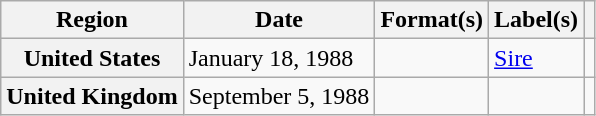<table class="wikitable plainrowheaders">
<tr>
<th scope="col">Region</th>
<th scope="col">Date</th>
<th scope="col">Format(s)</th>
<th scope="col">Label(s)</th>
<th scope="col"></th>
</tr>
<tr>
<th scope="row">United States</th>
<td>January 18, 1988</td>
<td></td>
<td><a href='#'>Sire</a></td>
<td></td>
</tr>
<tr>
<th scope="row">United Kingdom</th>
<td>September 5, 1988</td>
<td></td>
<td></td>
<td></td>
</tr>
</table>
